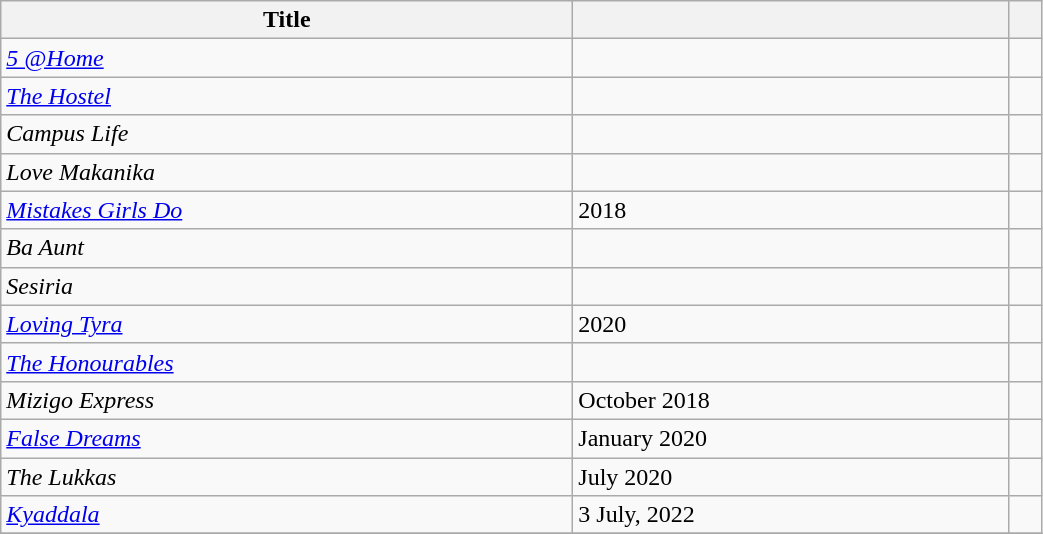<table class="wikitable sortable" style="width:55%">
<tr>
<th>Title</th>
<th></th>
<th></th>
</tr>
<tr>
<td><em><a href='#'>5 @Home</a></em></td>
<td></td>
<td></td>
</tr>
<tr>
<td><em><a href='#'>The Hostel</a></em></td>
<td></td>
<td></td>
</tr>
<tr>
<td><em>Campus Life</em></td>
<td></td>
<td></td>
</tr>
<tr>
<td><em>Love Makanika</em></td>
<td></td>
<td></td>
</tr>
<tr>
<td><em><a href='#'>Mistakes Girls Do</a></em></td>
<td>2018</td>
<td></td>
</tr>
<tr>
<td><em>Ba Aunt</em></td>
<td></td>
<td></td>
</tr>
<tr>
<td><em>Sesiria</em></td>
<td></td>
<td></td>
</tr>
<tr>
<td><em><a href='#'>Loving Tyra</a></em></td>
<td>2020</td>
<td></td>
</tr>
<tr>
<td><em><a href='#'>The Honourables</a></em></td>
<td></td>
<td></td>
</tr>
<tr>
<td><em>Mizigo Express</em></td>
<td>October 2018</td>
<td></td>
</tr>
<tr>
<td><em><a href='#'>False Dreams</a></em></td>
<td>January 2020</td>
<td></td>
</tr>
<tr>
<td><em>The Lukkas</em></td>
<td>July 2020</td>
<td></td>
</tr>
<tr>
<td><em><a href='#'>Kyaddala</a></em></td>
<td>3 July, 2022 </td>
<td></td>
</tr>
<tr>
</tr>
</table>
